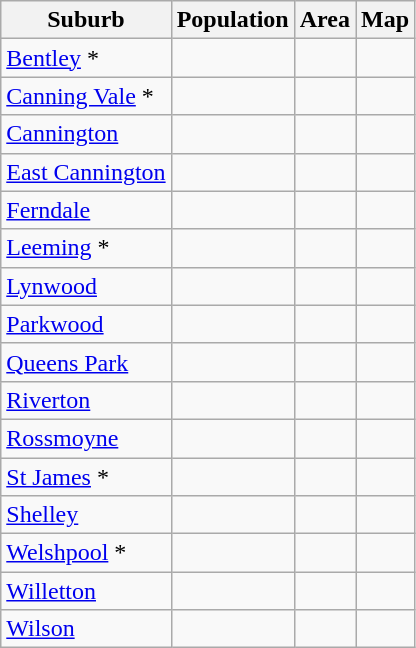<table class="wikitable sortable">
<tr>
<th>Suburb</th>
<th data-sort-type=number>Population</th>
<th data-sort-type=number>Area</th>
<th>Map</th>
</tr>
<tr>
<td><a href='#'>Bentley</a> *</td>
<td></td>
<td></td>
<td></td>
</tr>
<tr>
<td><a href='#'>Canning Vale</a> *</td>
<td></td>
<td></td>
<td></td>
</tr>
<tr>
<td><a href='#'>Cannington</a></td>
<td></td>
<td></td>
<td></td>
</tr>
<tr>
<td><a href='#'>East Cannington</a></td>
<td></td>
<td></td>
<td></td>
</tr>
<tr>
<td><a href='#'>Ferndale</a></td>
<td></td>
<td></td>
<td></td>
</tr>
<tr>
<td><a href='#'>Leeming</a> *</td>
<td></td>
<td></td>
<td></td>
</tr>
<tr>
<td><a href='#'>Lynwood</a></td>
<td></td>
<td></td>
<td></td>
</tr>
<tr>
<td><a href='#'>Parkwood</a></td>
<td></td>
<td></td>
<td></td>
</tr>
<tr>
<td><a href='#'>Queens Park</a></td>
<td></td>
<td></td>
<td></td>
</tr>
<tr>
<td><a href='#'>Riverton</a></td>
<td></td>
<td></td>
<td></td>
</tr>
<tr>
<td><a href='#'>Rossmoyne</a></td>
<td></td>
<td></td>
<td></td>
</tr>
<tr>
<td><a href='#'>St James</a> *</td>
<td></td>
<td></td>
<td></td>
</tr>
<tr>
<td><a href='#'>Shelley</a></td>
<td></td>
<td></td>
<td></td>
</tr>
<tr>
<td><a href='#'>Welshpool</a> *</td>
<td></td>
<td></td>
<td></td>
</tr>
<tr>
<td><a href='#'>Willetton</a></td>
<td></td>
<td></td>
<td></td>
</tr>
<tr>
<td><a href='#'>Wilson</a></td>
<td></td>
<td></td>
<td></td>
</tr>
</table>
